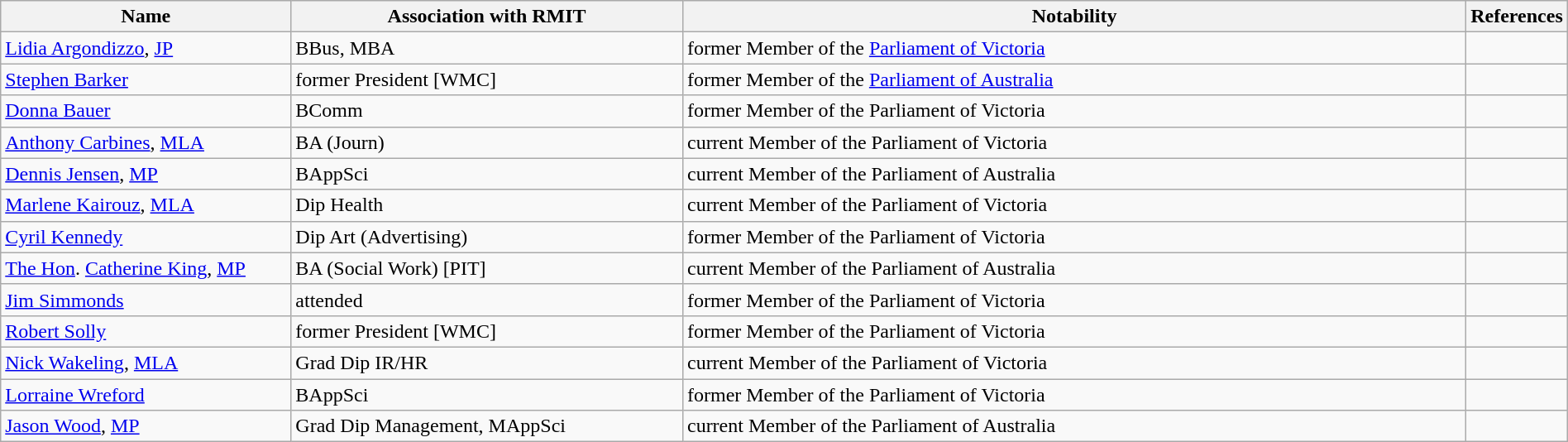<table class="wikitable sortable" style="width:100%">
<tr>
<th style="width:*;">Name</th>
<th style="width:25%;">Association with RMIT</th>
<th style="width:50%;">Notability</th>
<th style="width:5%;" class="unsortable">References</th>
</tr>
<tr>
<td><a href='#'>Lidia Argondizzo</a>, <a href='#'>JP</a></td>
<td>BBus, MBA</td>
<td>former Member of the <a href='#'>Parliament of Victoria</a></td>
<td></td>
</tr>
<tr>
<td><a href='#'>Stephen Barker</a></td>
<td>former President [WMC]</td>
<td>former Member of the <a href='#'>Parliament of Australia</a></td>
<td></td>
</tr>
<tr>
<td><a href='#'>Donna Bauer</a></td>
<td>BComm</td>
<td>former Member of the Parliament of Victoria</td>
<td></td>
</tr>
<tr>
<td><a href='#'>Anthony Carbines</a>, <a href='#'>MLA</a></td>
<td>BA (Journ)</td>
<td>current Member of the Parliament of Victoria</td>
<td></td>
</tr>
<tr>
<td><a href='#'>Dennis Jensen</a>, <a href='#'>MP</a></td>
<td>BAppSci</td>
<td>current Member of the Parliament of Australia</td>
<td></td>
</tr>
<tr>
<td><a href='#'>Marlene Kairouz</a>, <a href='#'>MLA</a></td>
<td>Dip Health</td>
<td>current Member of the Parliament of Victoria</td>
<td></td>
</tr>
<tr>
<td><a href='#'>Cyril Kennedy</a></td>
<td>Dip Art (Advertising)</td>
<td>former Member of the Parliament of Victoria</td>
<td></td>
</tr>
<tr>
<td><a href='#'>The Hon</a>. <a href='#'>Catherine King</a>, <a href='#'>MP</a></td>
<td>BA (Social Work) [PIT]</td>
<td>current Member of the Parliament of Australia</td>
<td></td>
</tr>
<tr>
<td><a href='#'>Jim Simmonds</a></td>
<td>attended</td>
<td>former Member of the Parliament of Victoria</td>
<td></td>
</tr>
<tr>
<td><a href='#'>Robert Solly</a></td>
<td>former President [WMC]</td>
<td>former Member of the Parliament of Victoria</td>
<td></td>
</tr>
<tr>
<td><a href='#'>Nick Wakeling</a>, <a href='#'>MLA</a></td>
<td>Grad Dip IR/HR</td>
<td>current Member of the Parliament of Victoria</td>
<td></td>
</tr>
<tr>
<td><a href='#'>Lorraine Wreford</a></td>
<td>BAppSci</td>
<td>former Member of the Parliament of Victoria</td>
<td></td>
</tr>
<tr>
<td><a href='#'>Jason Wood</a>, <a href='#'>MP</a></td>
<td>Grad Dip Management, MAppSci</td>
<td>current Member of the Parliament of Australia</td>
<td></td>
</tr>
</table>
